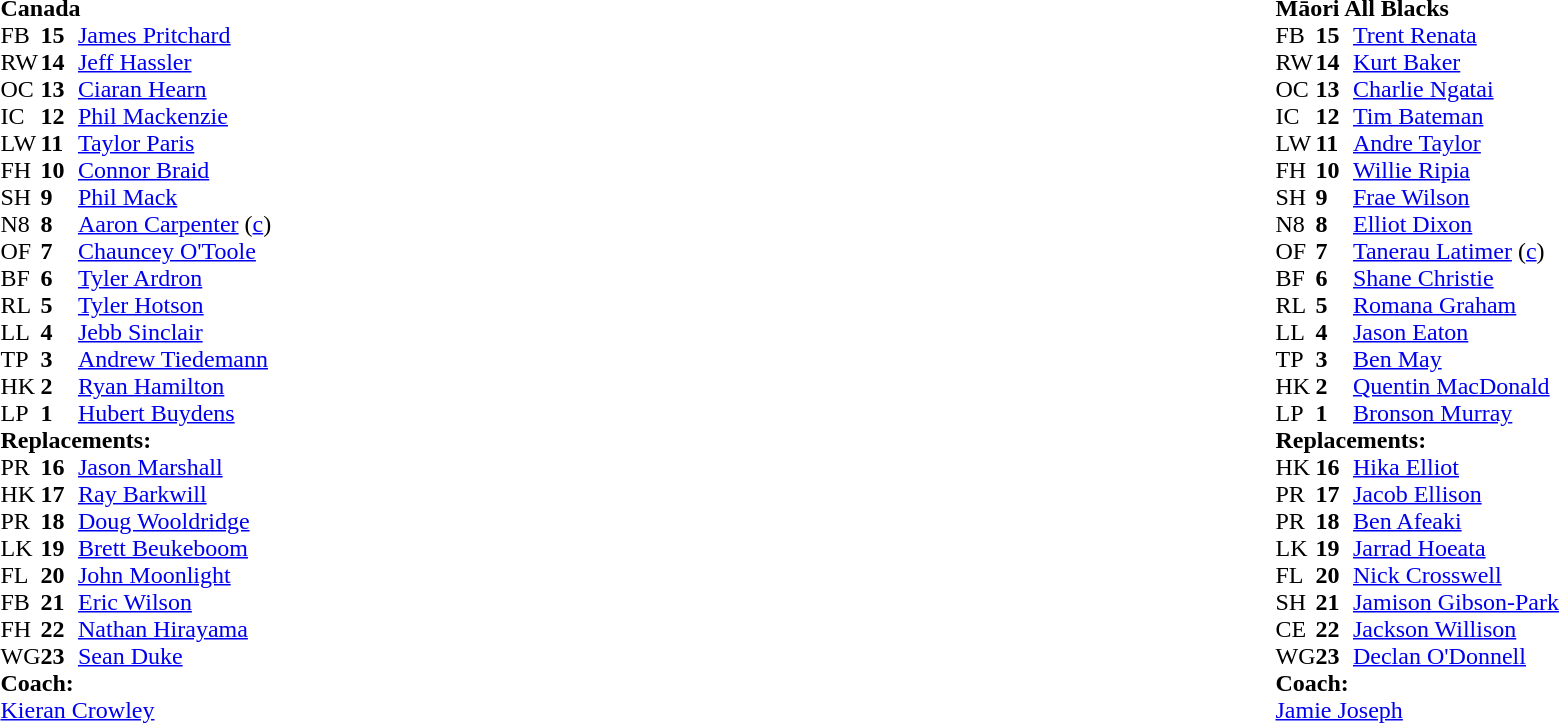<table width="100%">
<tr>
<td valign="top" width="50%"><br><table style="font-size: 100%" cellspacing="0" cellpadding="0">
<tr>
<td colspan="4"><strong>Canada</strong></td>
</tr>
<tr>
<th width="25"></th>
<th width="25"></th>
</tr>
<tr>
<td>FB</td>
<td><strong>15</strong></td>
<td><a href='#'>James Pritchard</a></td>
<td></td>
<td></td>
</tr>
<tr>
<td>RW</td>
<td><strong>14</strong></td>
<td><a href='#'>Jeff Hassler</a></td>
</tr>
<tr>
<td>OC</td>
<td><strong>13</strong></td>
<td><a href='#'>Ciaran Hearn</a></td>
<td></td>
<td></td>
</tr>
<tr>
<td>IC</td>
<td><strong>12</strong></td>
<td><a href='#'>Phil Mackenzie</a></td>
</tr>
<tr>
<td>LW</td>
<td><strong>11</strong></td>
<td><a href='#'>Taylor Paris</a></td>
</tr>
<tr>
<td>FH</td>
<td><strong>10</strong></td>
<td><a href='#'>Connor Braid</a></td>
</tr>
<tr>
<td>SH</td>
<td><strong>9</strong></td>
<td><a href='#'>Phil Mack</a></td>
</tr>
<tr>
<td>N8</td>
<td><strong>8</strong></td>
<td><a href='#'>Aaron Carpenter</a> (<a href='#'>c</a>)</td>
</tr>
<tr>
<td>OF</td>
<td><strong>7</strong></td>
<td><a href='#'>Chauncey O'Toole</a></td>
<td></td>
<td></td>
</tr>
<tr>
<td>BF</td>
<td><strong>6</strong></td>
<td><a href='#'>Tyler Ardron</a></td>
</tr>
<tr>
<td>RL</td>
<td><strong>5</strong></td>
<td><a href='#'>Tyler Hotson</a></td>
<td></td>
<td></td>
</tr>
<tr>
<td>LL</td>
<td><strong>4</strong></td>
<td><a href='#'>Jebb Sinclair</a></td>
</tr>
<tr>
<td>TP</td>
<td><strong>3</strong></td>
<td><a href='#'>Andrew Tiedemann</a></td>
<td></td>
<td></td>
</tr>
<tr>
<td>HK</td>
<td><strong>2</strong></td>
<td><a href='#'>Ryan Hamilton</a></td>
<td></td>
<td></td>
</tr>
<tr>
<td>LP</td>
<td><strong>1</strong></td>
<td><a href='#'>Hubert Buydens</a></td>
</tr>
<tr>
<td colspan=3><strong>Replacements:</strong></td>
</tr>
<tr>
<td>PR</td>
<td><strong>16</strong></td>
<td><a href='#'>Jason Marshall</a></td>
</tr>
<tr>
<td>HK</td>
<td><strong>17</strong></td>
<td><a href='#'>Ray Barkwill</a></td>
<td></td>
<td></td>
</tr>
<tr>
<td>PR</td>
<td><strong>18</strong></td>
<td><a href='#'>Doug Wooldridge</a></td>
<td></td>
<td></td>
</tr>
<tr>
<td>LK</td>
<td><strong>19</strong></td>
<td><a href='#'>Brett Beukeboom</a></td>
<td></td>
<td></td>
</tr>
<tr>
<td>FL</td>
<td><strong>20</strong></td>
<td><a href='#'>John Moonlight</a></td>
<td></td>
<td></td>
</tr>
<tr>
<td>FB</td>
<td><strong>21</strong></td>
<td><a href='#'>Eric Wilson</a></td>
</tr>
<tr>
<td>FH</td>
<td><strong>22</strong></td>
<td><a href='#'>Nathan Hirayama</a></td>
<td></td>
<td></td>
</tr>
<tr>
<td>WG</td>
<td><strong>23</strong></td>
<td><a href='#'>Sean Duke</a></td>
<td></td>
<td></td>
</tr>
<tr>
<td colspan=3><strong>Coach:</strong></td>
</tr>
<tr>
<td colspan="4"> <a href='#'>Kieran Crowley</a></td>
</tr>
</table>
</td>
<td valign="top" width="50%"><br><table style="font-size: 100%" cellspacing="0" cellpadding="0" align="center">
<tr>
<td colspan="4"><strong>Māori All Blacks</strong></td>
</tr>
<tr>
<th width="25"></th>
<th width="25"></th>
</tr>
<tr>
<td>FB</td>
<td><strong>15</strong></td>
<td><a href='#'>Trent Renata</a></td>
</tr>
<tr>
<td>RW</td>
<td><strong>14</strong></td>
<td><a href='#'>Kurt Baker</a></td>
</tr>
<tr>
<td>OC</td>
<td><strong>13</strong></td>
<td><a href='#'>Charlie Ngatai</a></td>
</tr>
<tr>
<td>IC</td>
<td><strong>12</strong></td>
<td><a href='#'>Tim Bateman</a></td>
<td></td>
</tr>
<tr>
<td>LW</td>
<td><strong>11</strong></td>
<td><a href='#'>Andre Taylor</a></td>
<td></td>
<td></td>
</tr>
<tr>
<td>FH</td>
<td><strong>10</strong></td>
<td><a href='#'>Willie Ripia</a></td>
</tr>
<tr>
<td>SH</td>
<td><strong>9</strong></td>
<td><a href='#'>Frae Wilson</a></td>
<td></td>
<td></td>
</tr>
<tr>
<td>N8</td>
<td><strong>8</strong></td>
<td><a href='#'>Elliot Dixon</a></td>
<td></td>
<td></td>
</tr>
<tr>
<td>OF</td>
<td><strong>7</strong></td>
<td><a href='#'>Tanerau Latimer</a> (<a href='#'>c</a>)</td>
</tr>
<tr>
<td>BF</td>
<td><strong>6</strong></td>
<td><a href='#'>Shane Christie</a></td>
</tr>
<tr>
<td>RL</td>
<td><strong>5</strong></td>
<td><a href='#'>Romana Graham</a></td>
<td></td>
</tr>
<tr>
<td>LL</td>
<td><strong>4</strong></td>
<td><a href='#'>Jason Eaton</a></td>
<td></td>
<td></td>
</tr>
<tr>
<td>TP</td>
<td><strong>3</strong></td>
<td><a href='#'>Ben May</a></td>
<td></td>
<td></td>
</tr>
<tr>
<td>HK</td>
<td><strong>2</strong></td>
<td><a href='#'>Quentin MacDonald</a></td>
<td></td>
<td></td>
</tr>
<tr>
<td>LP</td>
<td><strong>1</strong></td>
<td><a href='#'>Bronson Murray</a></td>
<td></td>
<td></td>
</tr>
<tr>
<td colspan=3><strong>Replacements:</strong></td>
</tr>
<tr>
<td>HK</td>
<td><strong>16</strong></td>
<td><a href='#'>Hika Elliot</a></td>
<td></td>
<td></td>
</tr>
<tr>
<td>PR</td>
<td><strong>17</strong></td>
<td><a href='#'>Jacob Ellison</a></td>
<td></td>
<td></td>
</tr>
<tr>
<td>PR</td>
<td><strong>18</strong></td>
<td><a href='#'>Ben Afeaki</a></td>
<td></td>
<td></td>
</tr>
<tr>
<td>LK</td>
<td><strong>19</strong></td>
<td><a href='#'>Jarrad Hoeata</a></td>
<td></td>
<td></td>
</tr>
<tr>
<td>FL</td>
<td><strong>20</strong></td>
<td><a href='#'>Nick Crosswell</a></td>
<td></td>
<td></td>
</tr>
<tr>
<td>SH</td>
<td><strong>21</strong></td>
<td><a href='#'>Jamison Gibson-Park</a></td>
<td></td>
<td></td>
</tr>
<tr>
<td>CE</td>
<td><strong>22</strong></td>
<td><a href='#'>Jackson Willison</a></td>
<td></td>
<td></td>
</tr>
<tr>
<td>WG</td>
<td><strong>23</strong></td>
<td><a href='#'>Declan O'Donnell</a></td>
</tr>
<tr>
<td colspan=3><strong>Coach:</strong></td>
</tr>
<tr>
<td colspan="4"> <a href='#'>Jamie Joseph</a></td>
</tr>
</table>
</td>
</tr>
</table>
